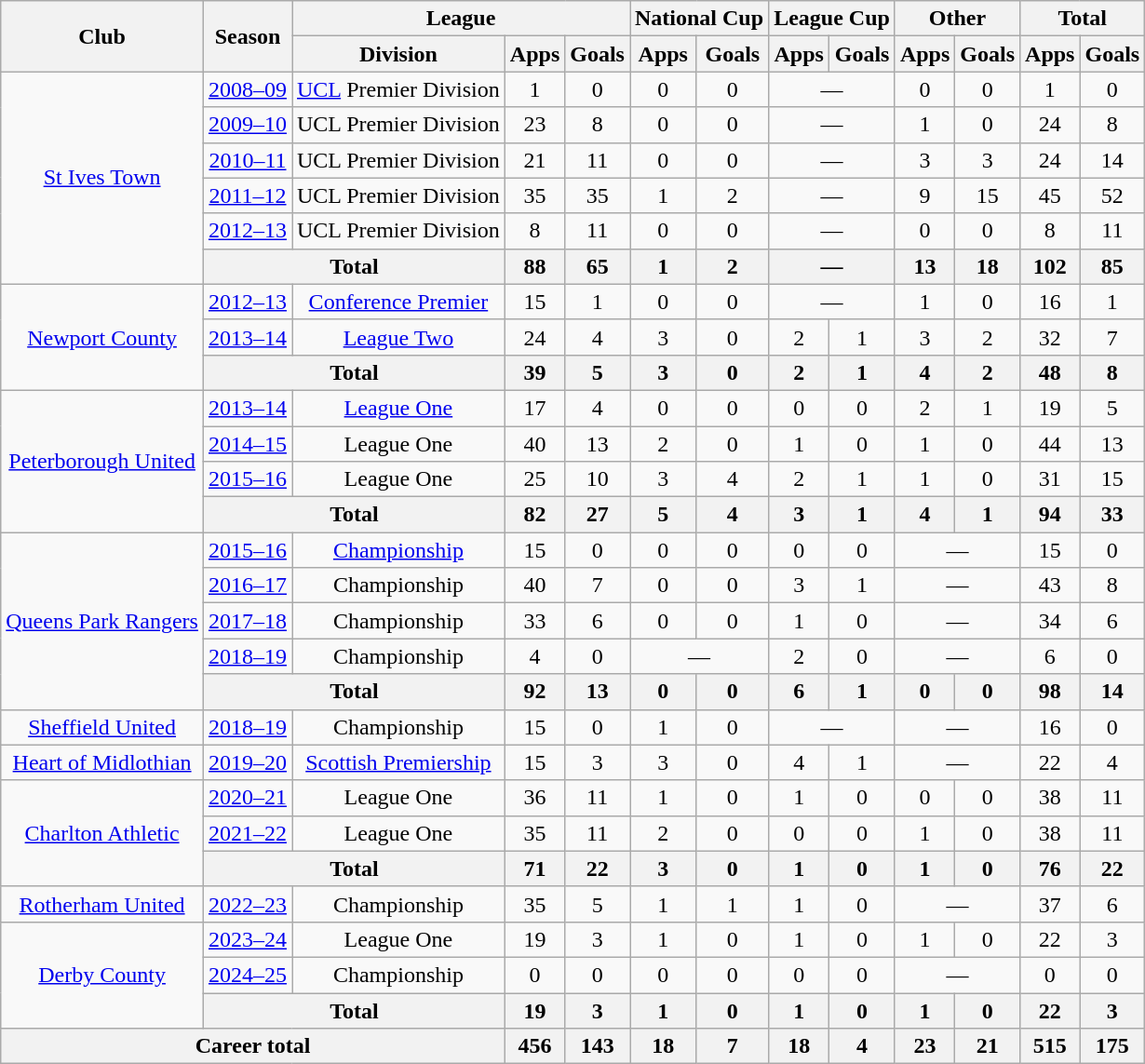<table class="wikitable" style="text-align:center">
<tr>
<th rowspan=2>Club</th>
<th rowspan=2>Season</th>
<th colspan=3>League</th>
<th colspan=2>National Cup</th>
<th colspan=2>League Cup</th>
<th colspan=2>Other</th>
<th colspan=2>Total</th>
</tr>
<tr>
<th>Division</th>
<th>Apps</th>
<th>Goals</th>
<th>Apps</th>
<th>Goals</th>
<th>Apps</th>
<th>Goals</th>
<th>Apps</th>
<th>Goals</th>
<th>Apps</th>
<th>Goals</th>
</tr>
<tr>
<td rowspan="6"><a href='#'>St Ives Town</a></td>
<td><a href='#'>2008–09</a></td>
<td><a href='#'>UCL</a> Premier Division</td>
<td>1</td>
<td>0</td>
<td>0</td>
<td>0</td>
<td colspan="2">—</td>
<td>0</td>
<td>0</td>
<td>1</td>
<td>0</td>
</tr>
<tr>
<td><a href='#'>2009–10</a></td>
<td>UCL Premier Division</td>
<td>23</td>
<td>8</td>
<td>0</td>
<td>0</td>
<td colspan="2">—</td>
<td>1</td>
<td>0</td>
<td>24</td>
<td>8</td>
</tr>
<tr>
<td><a href='#'>2010–11</a></td>
<td>UCL Premier Division</td>
<td>21</td>
<td>11</td>
<td>0</td>
<td>0</td>
<td colspan="2">—</td>
<td>3</td>
<td>3</td>
<td>24</td>
<td>14</td>
</tr>
<tr>
<td><a href='#'>2011–12</a></td>
<td>UCL Premier Division</td>
<td>35</td>
<td>35</td>
<td>1</td>
<td>2</td>
<td colspan="2">—</td>
<td>9</td>
<td>15</td>
<td>45</td>
<td>52</td>
</tr>
<tr>
<td><a href='#'>2012–13</a></td>
<td>UCL Premier Division</td>
<td>8</td>
<td>11</td>
<td>0</td>
<td>0</td>
<td colspan="2">—</td>
<td>0</td>
<td>0</td>
<td>8</td>
<td>11</td>
</tr>
<tr>
<th colspan="2">Total</th>
<th>88</th>
<th>65</th>
<th>1</th>
<th>2</th>
<th colspan="2">—</th>
<th>13</th>
<th>18</th>
<th>102</th>
<th>85</th>
</tr>
<tr>
<td rowspan="3"><a href='#'>Newport County</a></td>
<td><a href='#'>2012–13</a></td>
<td><a href='#'>Conference Premier</a></td>
<td>15</td>
<td>1</td>
<td>0</td>
<td>0</td>
<td colspan="2">—</td>
<td>1</td>
<td>0</td>
<td>16</td>
<td>1</td>
</tr>
<tr>
<td><a href='#'>2013–14</a></td>
<td><a href='#'>League Two</a></td>
<td>24</td>
<td>4</td>
<td>3</td>
<td>0</td>
<td>2</td>
<td>1</td>
<td>3</td>
<td>2</td>
<td>32</td>
<td>7</td>
</tr>
<tr>
<th colspan="2">Total</th>
<th>39</th>
<th>5</th>
<th>3</th>
<th>0</th>
<th>2</th>
<th>1</th>
<th>4</th>
<th>2</th>
<th>48</th>
<th>8</th>
</tr>
<tr>
<td rowspan="4"><a href='#'>Peterborough United</a></td>
<td><a href='#'>2013–14</a></td>
<td><a href='#'>League One</a></td>
<td>17</td>
<td>4</td>
<td>0</td>
<td>0</td>
<td>0</td>
<td>0</td>
<td>2</td>
<td>1</td>
<td>19</td>
<td>5</td>
</tr>
<tr>
<td><a href='#'>2014–15</a></td>
<td>League One</td>
<td>40</td>
<td>13</td>
<td>2</td>
<td>0</td>
<td>1</td>
<td>0</td>
<td>1</td>
<td>0</td>
<td>44</td>
<td>13</td>
</tr>
<tr>
<td><a href='#'>2015–16</a></td>
<td>League One</td>
<td>25</td>
<td>10</td>
<td>3</td>
<td>4</td>
<td>2</td>
<td>1</td>
<td>1</td>
<td>0</td>
<td>31</td>
<td>15</td>
</tr>
<tr>
<th colspan="2">Total</th>
<th>82</th>
<th>27</th>
<th>5</th>
<th>4</th>
<th>3</th>
<th>1</th>
<th>4</th>
<th>1</th>
<th>94</th>
<th>33</th>
</tr>
<tr>
<td rowspan="5"><a href='#'>Queens Park Rangers</a></td>
<td><a href='#'>2015–16</a></td>
<td><a href='#'>Championship</a></td>
<td>15</td>
<td>0</td>
<td>0</td>
<td>0</td>
<td>0</td>
<td>0</td>
<td colspan="2">—</td>
<td>15</td>
<td>0</td>
</tr>
<tr>
<td><a href='#'>2016–17</a></td>
<td>Championship</td>
<td>40</td>
<td>7</td>
<td>0</td>
<td>0</td>
<td>3</td>
<td>1</td>
<td colspan="2">—</td>
<td>43</td>
<td>8</td>
</tr>
<tr>
<td><a href='#'>2017–18</a></td>
<td>Championship</td>
<td>33</td>
<td>6</td>
<td>0</td>
<td>0</td>
<td>1</td>
<td>0</td>
<td colspan=2>—</td>
<td>34</td>
<td>6</td>
</tr>
<tr>
<td><a href='#'>2018–19</a></td>
<td>Championship</td>
<td>4</td>
<td>0</td>
<td colspan="2">—</td>
<td>2</td>
<td>0</td>
<td colspan="2">—</td>
<td>6</td>
<td>0</td>
</tr>
<tr>
<th colspan="2">Total</th>
<th>92</th>
<th>13</th>
<th>0</th>
<th>0</th>
<th>6</th>
<th>1</th>
<th>0</th>
<th>0</th>
<th>98</th>
<th>14</th>
</tr>
<tr>
<td><a href='#'>Sheffield United</a></td>
<td><a href='#'>2018–19</a></td>
<td>Championship</td>
<td>15</td>
<td>0</td>
<td>1</td>
<td>0</td>
<td colspan="2">—</td>
<td colspan="2">—</td>
<td>16</td>
<td>0</td>
</tr>
<tr>
<td><a href='#'>Heart of Midlothian</a></td>
<td><a href='#'>2019–20</a></td>
<td><a href='#'>Scottish Premiership</a></td>
<td>15</td>
<td>3</td>
<td>3</td>
<td>0</td>
<td>4</td>
<td>1</td>
<td colspan=2>—</td>
<td>22</td>
<td>4</td>
</tr>
<tr>
<td rowspan="3"><a href='#'>Charlton Athletic</a></td>
<td><a href='#'>2020–21</a></td>
<td>League One</td>
<td>36</td>
<td>11</td>
<td>1</td>
<td>0</td>
<td>1</td>
<td>0</td>
<td>0</td>
<td>0</td>
<td>38</td>
<td>11</td>
</tr>
<tr>
<td><a href='#'>2021–22</a></td>
<td>League One</td>
<td>35</td>
<td>11</td>
<td>2</td>
<td>0</td>
<td>0</td>
<td>0</td>
<td>1</td>
<td>0</td>
<td>38</td>
<td>11</td>
</tr>
<tr>
<th colspan="2">Total</th>
<th>71</th>
<th>22</th>
<th>3</th>
<th>0</th>
<th>1</th>
<th>0</th>
<th>1</th>
<th>0</th>
<th>76</th>
<th>22</th>
</tr>
<tr>
<td><a href='#'>Rotherham United</a></td>
<td><a href='#'>2022–23</a></td>
<td>Championship</td>
<td>35</td>
<td>5</td>
<td>1</td>
<td>1</td>
<td>1</td>
<td>0</td>
<td colspan="2">—</td>
<td>37</td>
<td>6</td>
</tr>
<tr>
<td rowspan=3><a href='#'>Derby County</a></td>
<td><a href='#'>2023–24</a></td>
<td>League One</td>
<td>19</td>
<td>3</td>
<td>1</td>
<td>0</td>
<td>1</td>
<td>0</td>
<td>1</td>
<td>0</td>
<td>22</td>
<td>3</td>
</tr>
<tr>
<td><a href='#'>2024–25</a></td>
<td>Championship</td>
<td>0</td>
<td>0</td>
<td>0</td>
<td>0</td>
<td>0</td>
<td>0</td>
<td colspan="2">—</td>
<td>0</td>
<td>0</td>
</tr>
<tr>
<th colspan="2">Total</th>
<th>19</th>
<th>3</th>
<th>1</th>
<th>0</th>
<th>1</th>
<th>0</th>
<th>1</th>
<th>0</th>
<th>22</th>
<th>3</th>
</tr>
<tr>
<th colspan="3">Career total</th>
<th>456</th>
<th>143</th>
<th>18</th>
<th>7</th>
<th>18</th>
<th>4</th>
<th>23</th>
<th>21</th>
<th>515</th>
<th>175</th>
</tr>
</table>
